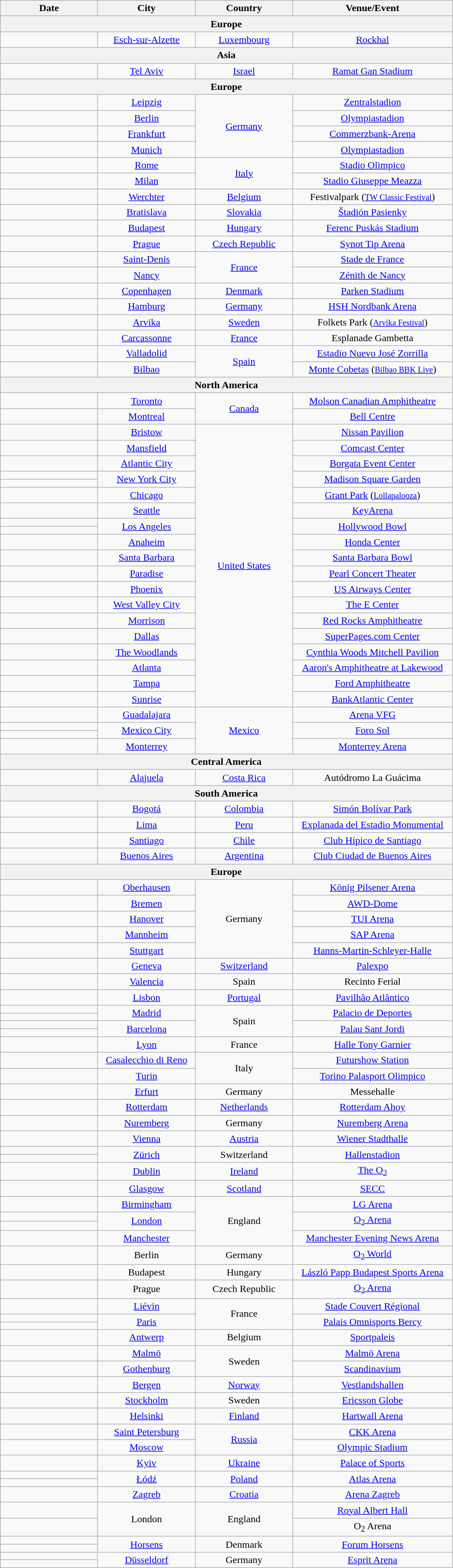<table class="wikitable" style="text-align:center">
<tr>
<th style="width:150px;">Date</th>
<th style="width:150px;">City</th>
<th style="width:150px;">Country</th>
<th style="width:250px;">Venue/Event</th>
</tr>
<tr>
<th colspan="4">Europe</th>
</tr>
<tr>
<td></td>
<td><a href='#'>Esch-sur-Alzette</a></td>
<td><a href='#'>Luxembourg</a></td>
<td><a href='#'>Rockhal</a></td>
</tr>
<tr>
<th colspan="4">Asia</th>
</tr>
<tr>
<td></td>
<td><a href='#'>Tel Aviv</a></td>
<td><a href='#'>Israel</a></td>
<td><a href='#'>Ramat Gan Stadium</a></td>
</tr>
<tr>
<th colspan="4">Europe</th>
</tr>
<tr>
<td></td>
<td><a href='#'>Leipzig</a></td>
<td rowspan="4"><a href='#'>Germany</a></td>
<td><a href='#'>Zentralstadion</a></td>
</tr>
<tr>
<td></td>
<td><a href='#'>Berlin</a></td>
<td><a href='#'>Olympiastadion</a></td>
</tr>
<tr>
<td></td>
<td><a href='#'>Frankfurt</a></td>
<td><a href='#'>Commerzbank-Arena</a></td>
</tr>
<tr>
<td></td>
<td><a href='#'>Munich</a></td>
<td><a href='#'>Olympiastadion</a></td>
</tr>
<tr>
<td></td>
<td><a href='#'>Rome</a></td>
<td rowspan="2"><a href='#'>Italy</a></td>
<td><a href='#'>Stadio Olimpico</a></td>
</tr>
<tr>
<td></td>
<td><a href='#'>Milan</a></td>
<td><a href='#'>Stadio Giuseppe Meazza</a></td>
</tr>
<tr>
<td></td>
<td><a href='#'>Werchter</a></td>
<td><a href='#'>Belgium</a></td>
<td>Festivalpark (<small><a href='#'>TW Classic Festival</a></small>)</td>
</tr>
<tr>
<td></td>
<td><a href='#'>Bratislava</a></td>
<td><a href='#'>Slovakia</a></td>
<td><a href='#'>Štadión Pasienky</a></td>
</tr>
<tr>
<td></td>
<td><a href='#'>Budapest</a></td>
<td><a href='#'>Hungary</a></td>
<td><a href='#'>Ferenc Puskás Stadium</a></td>
</tr>
<tr>
<td></td>
<td><a href='#'>Prague</a></td>
<td><a href='#'>Czech Republic</a></td>
<td><a href='#'>Synot Tip Arena</a></td>
</tr>
<tr>
<td></td>
<td><a href='#'>Saint-Denis</a></td>
<td rowspan="2"><a href='#'>France</a></td>
<td><a href='#'>Stade de France</a></td>
</tr>
<tr>
<td></td>
<td><a href='#'>Nancy</a></td>
<td><a href='#'>Zénith de Nancy</a></td>
</tr>
<tr>
<td></td>
<td><a href='#'>Copenhagen</a></td>
<td><a href='#'>Denmark</a></td>
<td><a href='#'>Parken Stadium</a></td>
</tr>
<tr>
<td></td>
<td><a href='#'>Hamburg</a></td>
<td><a href='#'>Germany</a></td>
<td><a href='#'>HSH Nordbank Arena</a></td>
</tr>
<tr>
<td></td>
<td><a href='#'>Arvika</a></td>
<td><a href='#'>Sweden</a></td>
<td>Folkets Park (<small><a href='#'>Arvika Festival</a></small>)</td>
</tr>
<tr>
<td></td>
<td><a href='#'>Carcassonne</a></td>
<td><a href='#'>France</a></td>
<td>Esplanade Gambetta</td>
</tr>
<tr>
<td></td>
<td><a href='#'>Valladolid</a></td>
<td rowspan="2"><a href='#'>Spain</a></td>
<td><a href='#'>Estadio Nuevo José Zorrilla</a></td>
</tr>
<tr>
<td></td>
<td><a href='#'>Bilbao</a></td>
<td><a href='#'>Monte Cobetas</a> (<small><a href='#'>Bilbao BBK Live</a></small>)</td>
</tr>
<tr>
<th colspan="4">North America</th>
</tr>
<tr>
<td></td>
<td><a href='#'>Toronto</a></td>
<td rowspan="2"><a href='#'>Canada</a></td>
<td><a href='#'>Molson Canadian Amphitheatre</a></td>
</tr>
<tr>
<td></td>
<td><a href='#'>Montreal</a></td>
<td><a href='#'>Bell Centre</a></td>
</tr>
<tr>
<td></td>
<td><a href='#'>Bristow</a></td>
<td rowspan="20"><a href='#'>United States</a></td>
<td><a href='#'>Nissan Pavilion</a></td>
</tr>
<tr>
<td></td>
<td><a href='#'>Mansfield</a></td>
<td><a href='#'>Comcast Center</a></td>
</tr>
<tr>
<td></td>
<td><a href='#'>Atlantic City</a></td>
<td><a href='#'>Borgata Event Center</a></td>
</tr>
<tr>
<td></td>
<td rowspan="2"><a href='#'>New York City</a></td>
<td rowspan="2"><a href='#'>Madison Square Garden</a></td>
</tr>
<tr>
<td></td>
</tr>
<tr>
<td></td>
<td><a href='#'>Chicago</a></td>
<td><a href='#'>Grant Park</a> (<small><a href='#'>Lollapalooza</a></small>)</td>
</tr>
<tr>
<td></td>
<td><a href='#'>Seattle</a></td>
<td><a href='#'>KeyArena</a></td>
</tr>
<tr>
<td></td>
<td rowspan="2"><a href='#'>Los Angeles</a></td>
<td rowspan="2"><a href='#'>Hollywood Bowl</a></td>
</tr>
<tr>
<td></td>
</tr>
<tr>
<td></td>
<td><a href='#'>Anaheim</a></td>
<td><a href='#'>Honda Center</a></td>
</tr>
<tr>
<td></td>
<td><a href='#'>Santa Barbara</a></td>
<td><a href='#'>Santa Barbara Bowl</a></td>
</tr>
<tr>
<td></td>
<td><a href='#'>Paradise</a></td>
<td><a href='#'>Pearl Concert Theater</a></td>
</tr>
<tr>
<td></td>
<td><a href='#'>Phoenix</a></td>
<td><a href='#'>US Airways Center</a></td>
</tr>
<tr>
<td></td>
<td><a href='#'>West Valley City</a></td>
<td><a href='#'>The E Center</a></td>
</tr>
<tr>
<td></td>
<td><a href='#'>Morrison</a></td>
<td><a href='#'>Red Rocks Amphitheatre</a></td>
</tr>
<tr>
<td></td>
<td><a href='#'>Dallas</a></td>
<td><a href='#'>SuperPages.com Center</a></td>
</tr>
<tr>
<td></td>
<td><a href='#'>The Woodlands</a></td>
<td><a href='#'>Cynthia Woods Mitchell Pavilion</a></td>
</tr>
<tr>
<td></td>
<td><a href='#'>Atlanta</a></td>
<td><a href='#'>Aaron's Amphitheatre at Lakewood</a></td>
</tr>
<tr>
<td></td>
<td><a href='#'>Tampa</a></td>
<td><a href='#'>Ford Amphitheatre</a></td>
</tr>
<tr>
<td></td>
<td><a href='#'>Sunrise</a></td>
<td><a href='#'>BankAtlantic Center</a></td>
</tr>
<tr>
<td></td>
<td><a href='#'>Guadalajara</a></td>
<td rowspan="4"><a href='#'>Mexico</a></td>
<td><a href='#'>Arena VFG</a></td>
</tr>
<tr>
<td></td>
<td rowspan="2"><a href='#'>Mexico City</a></td>
<td rowspan="2"><a href='#'>Foro Sol</a></td>
</tr>
<tr>
<td></td>
</tr>
<tr>
<td></td>
<td><a href='#'>Monterrey</a></td>
<td><a href='#'>Monterrey Arena</a></td>
</tr>
<tr>
<th colspan="4">Central America</th>
</tr>
<tr>
<td></td>
<td><a href='#'>Alajuela</a></td>
<td><a href='#'>Costa Rica</a></td>
<td>Autódromo La Guácima</td>
</tr>
<tr>
<th colspan="4">South America</th>
</tr>
<tr>
<td></td>
<td><a href='#'>Bogotá</a></td>
<td><a href='#'>Colombia</a></td>
<td><a href='#'>Simón Bolívar Park</a></td>
</tr>
<tr>
<td></td>
<td><a href='#'>Lima</a></td>
<td><a href='#'>Peru</a></td>
<td><a href='#'>Explanada del Estadio Monumental</a></td>
</tr>
<tr>
<td></td>
<td><a href='#'>Santiago</a></td>
<td><a href='#'>Chile</a></td>
<td><a href='#'>Club Hípico de Santiago</a></td>
</tr>
<tr>
<td></td>
<td><a href='#'>Buenos Aires</a></td>
<td><a href='#'>Argentina</a></td>
<td><a href='#'>Club Ciudad de Buenos Aires</a></td>
</tr>
<tr>
<th colspan="4">Europe</th>
</tr>
<tr>
<td></td>
<td><a href='#'>Oberhausen</a></td>
<td rowspan="5">Germany</td>
<td><a href='#'>König Pilsener Arena</a></td>
</tr>
<tr>
<td></td>
<td><a href='#'>Bremen</a></td>
<td><a href='#'>AWD-Dome</a></td>
</tr>
<tr>
<td></td>
<td><a href='#'>Hanover</a></td>
<td><a href='#'>TUI Arena</a></td>
</tr>
<tr>
<td></td>
<td><a href='#'>Mannheim</a></td>
<td><a href='#'>SAP Arena</a></td>
</tr>
<tr>
<td></td>
<td><a href='#'>Stuttgart</a></td>
<td><a href='#'>Hanns-Martin-Schleyer-Halle</a></td>
</tr>
<tr>
<td></td>
<td><a href='#'>Geneva</a></td>
<td><a href='#'>Switzerland</a></td>
<td><a href='#'>Palexpo</a></td>
</tr>
<tr>
<td></td>
<td><a href='#'>Valencia</a></td>
<td>Spain</td>
<td>Recinto Ferial</td>
</tr>
<tr>
<td></td>
<td><a href='#'>Lisbon</a></td>
<td><a href='#'>Portugal</a></td>
<td><a href='#'>Pavilhão Atlântico</a></td>
</tr>
<tr>
<td></td>
<td rowspan="2"><a href='#'>Madrid</a></td>
<td rowspan="4">Spain</td>
<td rowspan="2"><a href='#'>Palacio de Deportes</a></td>
</tr>
<tr>
<td></td>
</tr>
<tr>
<td></td>
<td rowspan="2"><a href='#'>Barcelona</a></td>
<td rowspan="2"><a href='#'>Palau Sant Jordi</a></td>
</tr>
<tr>
<td></td>
</tr>
<tr>
<td></td>
<td><a href='#'>Lyon</a></td>
<td>France</td>
<td><a href='#'>Halle Tony Garnier</a></td>
</tr>
<tr>
<td></td>
<td><a href='#'>Casalecchio di Reno</a></td>
<td rowspan="2">Italy</td>
<td><a href='#'>Futurshow Station</a></td>
</tr>
<tr>
<td></td>
<td><a href='#'>Turin</a></td>
<td><a href='#'>Torino Palasport Olimpico</a></td>
</tr>
<tr>
<td></td>
<td><a href='#'>Erfurt</a></td>
<td>Germany</td>
<td>Messehalle</td>
</tr>
<tr>
<td></td>
<td><a href='#'>Rotterdam</a></td>
<td><a href='#'>Netherlands</a></td>
<td><a href='#'>Rotterdam Ahoy</a></td>
</tr>
<tr>
<td></td>
<td><a href='#'>Nuremberg</a></td>
<td>Germany</td>
<td><a href='#'>Nuremberg Arena</a></td>
</tr>
<tr>
<td></td>
<td><a href='#'>Vienna</a></td>
<td><a href='#'>Austria</a></td>
<td><a href='#'>Wiener Stadthalle</a></td>
</tr>
<tr>
<td></td>
<td rowspan="2"><a href='#'>Zürich</a></td>
<td rowspan="2">Switzerland</td>
<td rowspan="2"><a href='#'>Hallenstadion</a></td>
</tr>
<tr>
<td></td>
</tr>
<tr>
<td></td>
<td><a href='#'>Dublin</a></td>
<td><a href='#'>Ireland</a></td>
<td><a href='#'>The O<sub>2</sub></a></td>
</tr>
<tr>
<td></td>
<td><a href='#'>Glasgow</a></td>
<td><a href='#'>Scotland</a></td>
<td><a href='#'>SECC</a></td>
</tr>
<tr>
<td></td>
<td><a href='#'>Birmingham</a></td>
<td rowspan="4">England</td>
<td><a href='#'>LG Arena</a></td>
</tr>
<tr>
<td></td>
<td rowspan="2"><a href='#'>London</a></td>
<td rowspan="2"><a href='#'>O<sub>2</sub> Arena</a></td>
</tr>
<tr>
<td></td>
</tr>
<tr>
<td></td>
<td><a href='#'>Manchester</a></td>
<td><a href='#'>Manchester Evening News Arena</a></td>
</tr>
<tr>
<td></td>
<td>Berlin</td>
<td>Germany</td>
<td><a href='#'>O<sub>2</sub> World</a></td>
</tr>
<tr>
<td></td>
<td>Budapest</td>
<td>Hungary</td>
<td><a href='#'>László Papp Budapest Sports Arena</a></td>
</tr>
<tr>
<td></td>
<td>Prague</td>
<td>Czech Republic</td>
<td><a href='#'>O<sub>2</sub> Arena</a></td>
</tr>
<tr>
<td></td>
<td><a href='#'>Liévin</a></td>
<td rowspan="3">France</td>
<td><a href='#'>Stade Couvert Régional</a></td>
</tr>
<tr>
<td></td>
<td rowspan="2"><a href='#'>Paris</a></td>
<td rowspan="2"><a href='#'>Palais Omnisports Bercy</a></td>
</tr>
<tr>
<td></td>
</tr>
<tr>
<td></td>
<td><a href='#'>Antwerp</a></td>
<td>Belgium</td>
<td><a href='#'>Sportpaleis</a></td>
</tr>
<tr>
<td></td>
<td><a href='#'>Malmö</a></td>
<td rowspan="2">Sweden</td>
<td><a href='#'>Malmö Arena</a></td>
</tr>
<tr>
<td></td>
<td><a href='#'>Gothenburg</a></td>
<td><a href='#'>Scandinavium</a></td>
</tr>
<tr>
<td></td>
<td><a href='#'>Bergen</a></td>
<td><a href='#'>Norway</a></td>
<td><a href='#'>Vestlandshallen</a></td>
</tr>
<tr>
<td></td>
<td><a href='#'>Stockholm</a></td>
<td>Sweden</td>
<td><a href='#'>Ericsson Globe</a></td>
</tr>
<tr>
<td></td>
<td><a href='#'>Helsinki</a></td>
<td><a href='#'>Finland</a></td>
<td><a href='#'>Hartwall Arena</a></td>
</tr>
<tr>
<td></td>
<td><a href='#'>Saint Petersburg</a></td>
<td rowspan="2"><a href='#'>Russia</a></td>
<td><a href='#'>CKK Arena</a></td>
</tr>
<tr>
<td></td>
<td><a href='#'>Moscow</a></td>
<td><a href='#'>Olympic Stadium</a></td>
</tr>
<tr>
<td></td>
<td><a href='#'>Kyiv</a></td>
<td><a href='#'>Ukraine</a></td>
<td><a href='#'>Palace of Sports</a></td>
</tr>
<tr>
<td></td>
<td rowspan="2"><a href='#'>Łódź</a></td>
<td rowspan="2"><a href='#'>Poland</a></td>
<td rowspan="2"><a href='#'>Atlas Arena</a></td>
</tr>
<tr>
<td></td>
</tr>
<tr>
<td></td>
<td><a href='#'>Zagreb</a></td>
<td><a href='#'>Croatia</a></td>
<td><a href='#'>Arena Zagreb</a></td>
</tr>
<tr>
<td></td>
<td rowspan="2">London</td>
<td rowspan="2">England</td>
<td><a href='#'>Royal Albert Hall</a></td>
</tr>
<tr>
<td></td>
<td>O<sub>2</sub> Arena</td>
</tr>
<tr>
<td></td>
<td rowspan="2"><a href='#'>Horsens</a></td>
<td rowspan="2">Denmark</td>
<td rowspan="2"><a href='#'>Forum Horsens</a></td>
</tr>
<tr>
<td></td>
</tr>
<tr>
<td></td>
<td rowspan="2"><a href='#'>Düsseldorf</a></td>
<td rowspan="2">Germany</td>
<td rowspan="2"><a href='#'>Esprit Arena</a></td>
</tr>
<tr>
<td></td>
</tr>
</table>
